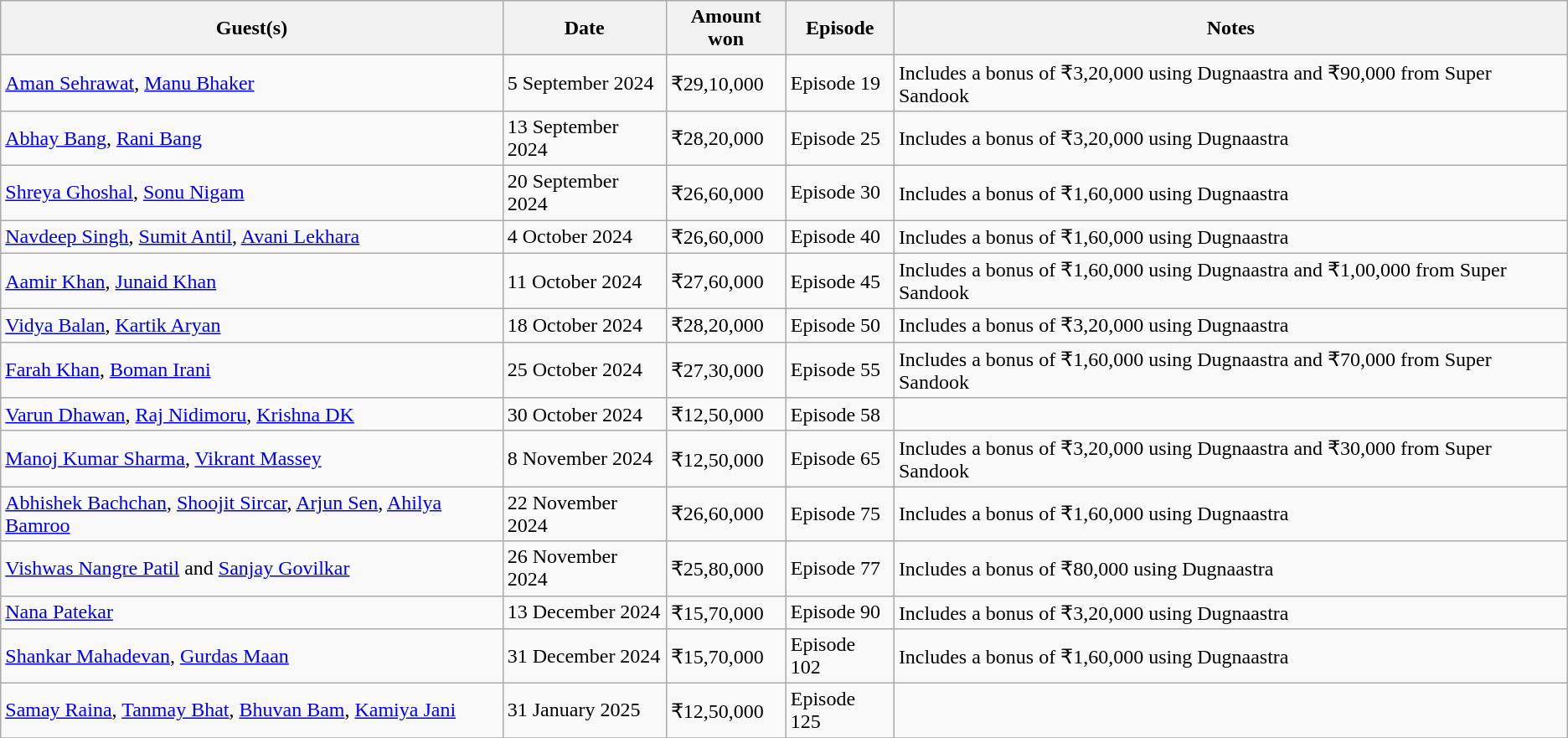<table class="wikitable">
<tr>
<th>Guest(s)</th>
<th>Date</th>
<th>Amount won</th>
<th>Episode</th>
<th>Notes</th>
</tr>
<tr>
<td><a href='#'>Aman Sehrawat</a>, <a href='#'>Manu Bhaker</a></td>
<td>5 September 2024</td>
<td>₹29,10,000</td>
<td>Episode 19</td>
<td>Includes a bonus of ₹3,20,000 using Dugnaastra and ₹90,000 from Super Sandook</td>
</tr>
<tr>
<td><a href='#'>Abhay Bang</a>, <a href='#'>Rani Bang</a></td>
<td>13 September 2024</td>
<td>₹28,20,000</td>
<td>Episode 25</td>
<td>Includes a bonus of ₹3,20,000 using Dugnaastra</td>
</tr>
<tr>
<td><a href='#'>Shreya Ghoshal</a>, <a href='#'>Sonu Nigam</a></td>
<td>20 September 2024</td>
<td>₹26,60,000</td>
<td>Episode 30</td>
<td>Includes a bonus of ₹1,60,000 using Dugnaastra</td>
</tr>
<tr>
<td><a href='#'>Navdeep Singh</a>, <a href='#'>Sumit Antil</a>, <a href='#'>Avani Lekhara</a></td>
<td>4 October 2024</td>
<td>₹26,60,000</td>
<td>Episode 40</td>
<td>Includes a bonus of ₹1,60,000 using Dugnaastra</td>
</tr>
<tr>
<td><a href='#'>Aamir Khan</a>, <a href='#'>Junaid Khan</a></td>
<td>11 October 2024</td>
<td>₹27,60,000</td>
<td>Episode 45</td>
<td>Includes a bonus of ₹1,60,000 using Dugnaastra and ₹1,00,000 from Super Sandook</td>
</tr>
<tr>
<td><a href='#'>Vidya Balan</a>, <a href='#'>Kartik Aryan</a></td>
<td>18 October 2024</td>
<td>₹28,20,000</td>
<td>Episode 50</td>
<td>Includes a bonus of ₹3,20,000 using Dugnaastra</td>
</tr>
<tr>
<td><a href='#'>Farah Khan</a>, <a href='#'>Boman Irani</a></td>
<td>25 October 2024</td>
<td>₹27,30,000</td>
<td>Episode 55</td>
<td>Includes a bonus of ₹1,60,000 using Dugnaastra and ₹70,000 from Super Sandook</td>
</tr>
<tr>
<td><a href='#'>Varun Dhawan</a>, <a href='#'>Raj Nidimoru</a>, <a href='#'>Krishna DK</a></td>
<td>30 October 2024</td>
<td>₹12,50,000</td>
<td>Episode 58</td>
<td></td>
</tr>
<tr>
<td><a href='#'>Manoj Kumar Sharma</a>, <a href='#'>Vikrant Massey</a></td>
<td>8 November 2024</td>
<td>₹12,50,000</td>
<td>Episode 65</td>
<td>Includes a bonus of ₹3,20,000 using Dugnaastra and ₹30,000 from Super Sandook</td>
</tr>
<tr>
<td><a href='#'>Abhishek Bachchan</a>, <a href='#'>Shoojit Sircar</a>, <a href='#'>Arjun Sen</a>, <a href='#'>Ahilya Bamroo</a></td>
<td>22 November 2024</td>
<td>₹26,60,000</td>
<td>Episode 75</td>
<td>Includes a bonus of ₹1,60,000 using Dugnaastra</td>
</tr>
<tr>
<td><a href='#'>Vishwas Nangre Patil</a> and <a href='#'>Sanjay Govilkar</a></td>
<td>26 November 2024</td>
<td>₹25,80,000</td>
<td>Episode 77</td>
<td>Includes a bonus of ₹80,000 using Dugnaastra</td>
</tr>
<tr>
<td><a href='#'>Nana Patekar</a></td>
<td>13 December 2024</td>
<td>₹15,70,000</td>
<td>Episode 90</td>
<td>Includes a bonus of ₹3,20,000 using Dugnaastra</td>
</tr>
<tr>
<td><a href='#'>Shankar Mahadevan</a>, <a href='#'>Gurdas Maan</a></td>
<td>31 December 2024</td>
<td>₹15,70,000</td>
<td>Episode 102</td>
<td>Includes a bonus of ₹1,60,000 using Dugnaastra</td>
</tr>
<tr>
<td><a href='#'>Samay Raina</a>, <a href='#'>Tanmay Bhat</a>, <a href='#'>Bhuvan Bam</a>, <a href='#'>Kamiya Jani</a></td>
<td>31 January 2025</td>
<td>₹12,50,000</td>
<td>Episode 125</td>
<td></td>
</tr>
<tr>
</tr>
</table>
